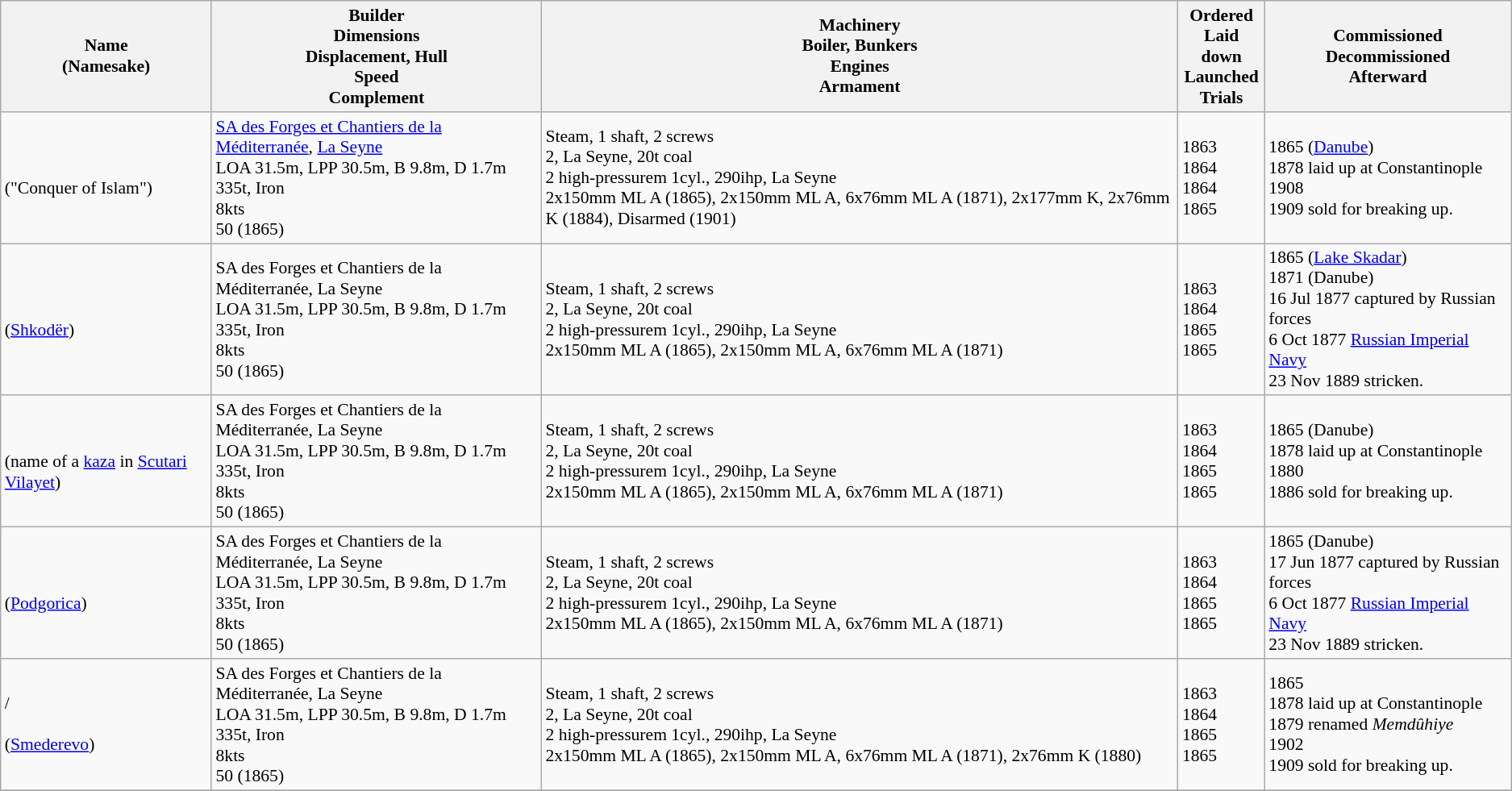<table class="wikitable" style="font-size:90%;">
<tr bgcolor="#e6e9ff">
<th>Name<br>(Namesake)</th>
<th>Builder<br>Dimensions<br>Displacement, Hull<br>Speed<br>Complement</th>
<th>Machinery<br>Boiler, Bunkers<br>Engines<br>Armament</th>
<th>Ordered<br>Laid down<br>Launched<br>Trials</th>
<th>Commissioned<br>Decommissioned<br>Afterward</th>
</tr>
<tr ---->
<td><br>("Conquer of Islam")</td>
<td> <a href='#'>SA des Forges et Chantiers de la Méditerranée</a>, <a href='#'>La Seyne</a><br>LOA 31.5m, LPP 30.5m, B 9.8m, D 1.7m<br>335t, Iron<br>8kts<br>50 (1865)</td>
<td>Steam, 1 shaft, 2 screws<br>2, La Seyne, 20t coal<br>2 high-pressurem 1cyl., 290ihp, La Seyne<br>2x150mm ML A (1865), 2x150mm ML A, 6x76mm ML A (1871), 2x177mm K, 2x76mm K (1884), Disarmed (1901)</td>
<td>1863<br>1864<br>1864<br>1865</td>
<td>1865 (<a href='#'>Danube</a>)<br>1878 laid up at Constantinople<br>1908<br>1909 sold for breaking up.</td>
</tr>
<tr ---->
<td><br>(<a href='#'>Shkodër</a>)</td>
<td> SA des Forges et Chantiers de la Méditerranée, La Seyne<br>LOA 31.5m, LPP 30.5m, B 9.8m, D 1.7m<br>335t, Iron<br>8kts<br>50 (1865)</td>
<td>Steam, 1 shaft, 2 screws<br>2, La Seyne, 20t coal<br>2 high-pressurem 1cyl., 290ihp, La Seyne<br>2x150mm ML A (1865), 2x150mm ML A, 6x76mm ML A (1871)</td>
<td>1863<br>1864<br>1865<br>1865</td>
<td>1865 (<a href='#'>Lake Skadar</a>)<br>1871 (Danube)<br>16 Jul 1877 captured by Russian forces<br> 6 Oct 1877 <a href='#'>Russian Imperial Navy</a> <br>23 Nov 1889 stricken.</td>
</tr>
<tr ---->
<td><br>(name of a <a href='#'>kaza</a> in <a href='#'>Scutari Vilayet</a>)</td>
<td> SA des Forges et Chantiers de la Méditerranée, La Seyne<br>LOA 31.5m, LPP 30.5m, B 9.8m, D 1.7m<br>335t, Iron<br>8kts<br>50 (1865)</td>
<td>Steam, 1 shaft, 2 screws<br>2, La Seyne, 20t coal<br>2 high-pressurem 1cyl., 290ihp, La Seyne<br>2x150mm ML A (1865), 2x150mm ML A, 6x76mm ML A (1871)</td>
<td>1863<br>1864<br>1865<br>1865</td>
<td>1865 (Danube)<br>1878 laid up at Constantinople<br>1880<br>1886 sold for breaking up.</td>
</tr>
<tr ---->
<td><br>(<a href='#'>Podgorica</a>)</td>
<td> SA des Forges et Chantiers de la Méditerranée, La Seyne<br>LOA 31.5m, LPP 30.5m, B 9.8m, D 1.7m<br>335t, Iron<br>8kts<br>50 (1865)</td>
<td>Steam, 1 shaft, 2 screws<br>2, La Seyne, 20t coal<br>2 high-pressurem 1cyl., 290ihp, La Seyne<br>2x150mm ML A (1865), 2x150mm ML A, 6x76mm ML A (1871)</td>
<td>1863<br>1864<br>1865<br>1865</td>
<td>1865 (Danube)<br>17 Jun 1877 captured by Russian forces<br> 6 Oct 1877 <a href='#'>Russian Imperial Navy</a> <br>23 Nov 1889 stricken.</td>
</tr>
<tr ---->
<td>/<br><br>(<a href='#'>Smederevo</a>)</td>
<td> SA des Forges et Chantiers de la Méditerranée, La Seyne<br>LOA 31.5m, LPP 30.5m, B 9.8m, D 1.7m<br>335t, Iron<br>8kts<br>50 (1865)</td>
<td>Steam, 1 shaft, 2 screws<br>2, La Seyne, 20t coal<br>2 high-pressurem 1cyl., 290ihp, La Seyne<br>2x150mm ML A (1865), 2x150mm ML A, 6x76mm ML A (1871), 2x76mm K (1880)</td>
<td>1863<br>1864<br>1865<br>1865</td>
<td>1865<br>1878 laid up at Constantinople<br>1879 renamed <em>Memdûhiye</em><br>1902<br>1909 sold for breaking up.</td>
</tr>
<tr ---->
</tr>
</table>
